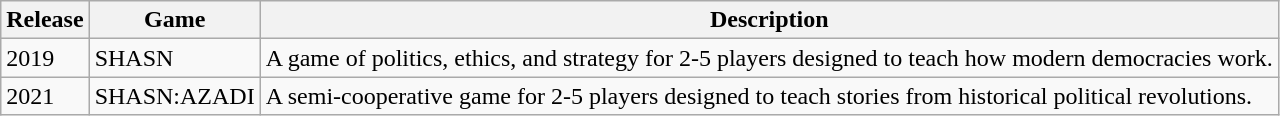<table class="wikitable sortable">
<tr>
<th>Release</th>
<th>Game</th>
<th>Description</th>
</tr>
<tr>
<td>2019</td>
<td>SHASN</td>
<td>A game of politics, ethics, and strategy for 2-5 players designed to teach how modern democracies work.</td>
</tr>
<tr>
<td>2021</td>
<td>SHASN:AZADI</td>
<td>A semi-cooperative game for 2-5 players designed to teach stories from historical political revolutions.</td>
</tr>
</table>
